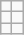<table class="wikitable">
<tr>
<td></td>
<td></td>
</tr>
<tr>
<td></td>
<td></td>
</tr>
<tr>
<td></td>
<td></td>
</tr>
</table>
